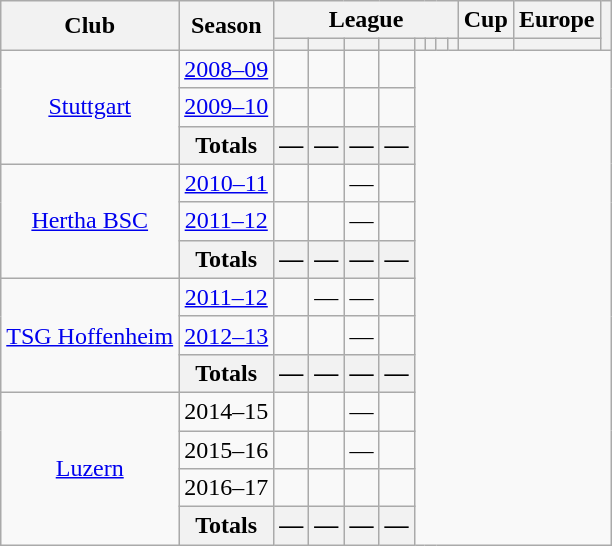<table class="wikitable" style="text-align: center">
<tr>
<th rowspan="2">Club</th>
<th rowspan="2">Season</th>
<th colspan="8">League</th>
<th>Cup</th>
<th>Europe</th>
<th rowspan="2"></th>
</tr>
<tr>
<th></th>
<th></th>
<th></th>
<th></th>
<th></th>
<th></th>
<th></th>
<th></th>
<th></th>
<th></th>
</tr>
<tr>
<td rowspan="3"><a href='#'>Stuttgart</a></td>
<td><a href='#'>2008–09</a><br></td>
<td></td>
<td></td>
<td></td>
<td></td>
</tr>
<tr>
<td><a href='#'>2009–10</a><br></td>
<td></td>
<td></td>
<td></td>
<td></td>
</tr>
<tr>
<th>Totals<br></th>
<th>—</th>
<th>—</th>
<th>—</th>
<th>—</th>
</tr>
<tr>
<td rowspan="3"><a href='#'>Hertha BSC</a></td>
<td><a href='#'>2010–11</a><br></td>
<td></td>
<td></td>
<td>—</td>
<td></td>
</tr>
<tr>
<td><a href='#'>2011–12</a><br></td>
<td></td>
<td></td>
<td>—</td>
<td></td>
</tr>
<tr>
<th>Totals<br></th>
<th>—</th>
<th>—</th>
<th>—</th>
<th>—</th>
</tr>
<tr>
<td rowspan="3"><a href='#'>TSG Hoffenheim</a></td>
<td><a href='#'>2011–12</a><br></td>
<td></td>
<td>—</td>
<td>—</td>
<td></td>
</tr>
<tr>
<td><a href='#'>2012–13</a><br></td>
<td></td>
<td></td>
<td>—</td>
<td></td>
</tr>
<tr>
<th>Totals<br></th>
<th>—</th>
<th>—</th>
<th>—</th>
<th>—</th>
</tr>
<tr>
<td rowspan="4"><a href='#'>Luzern</a></td>
<td>2014–15<br></td>
<td></td>
<td></td>
<td>—</td>
<td></td>
</tr>
<tr>
<td>2015–16<br></td>
<td></td>
<td></td>
<td>—</td>
<td></td>
</tr>
<tr>
<td>2016–17<br></td>
<td></td>
<td></td>
<td></td>
<td></td>
</tr>
<tr>
<th>Totals<br></th>
<th>—</th>
<th>—</th>
<th>—</th>
<th>—</th>
</tr>
</table>
